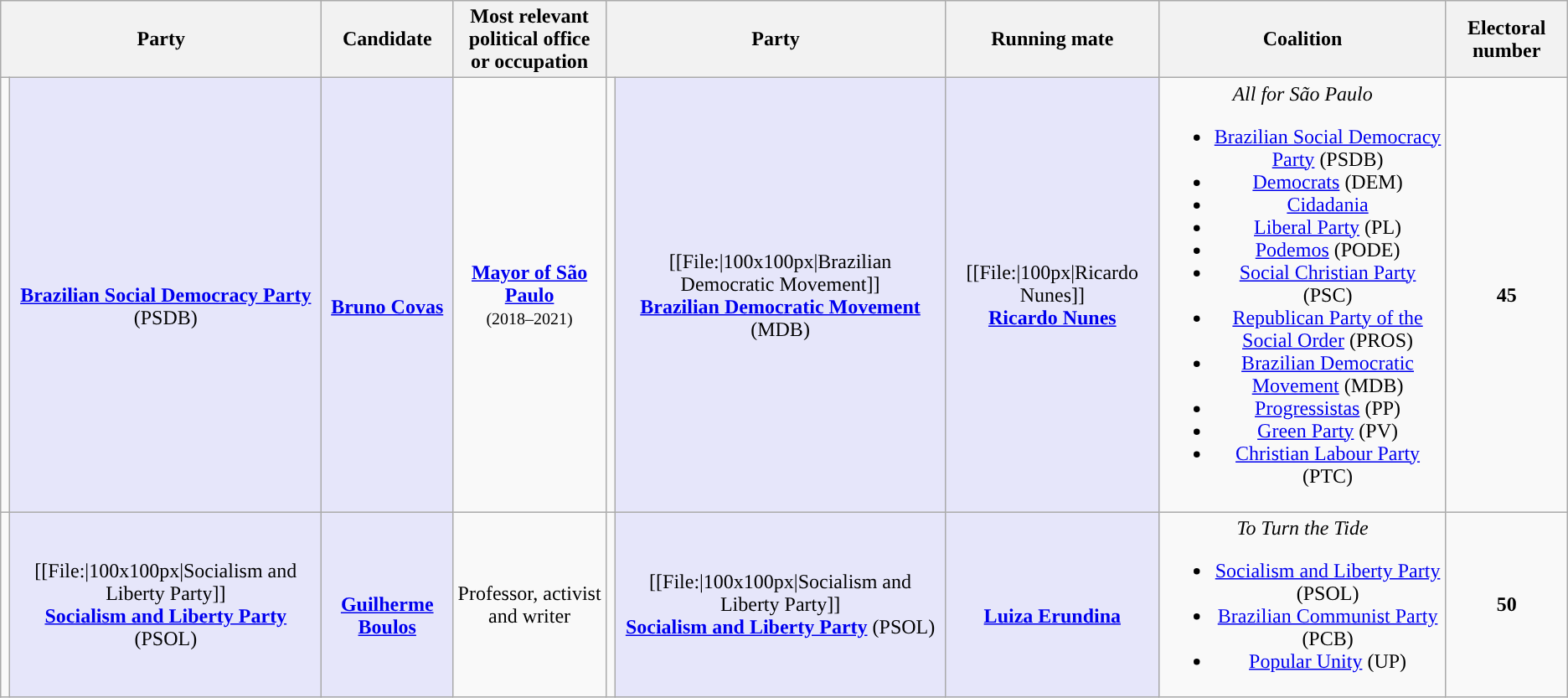<table class="wikitable" style="text-align:center">
<tr>
<th colspan="2">Party</th>
<th>Candidate</th>
<th style="max-width:10em">Most relevant political office or occupation</th>
<th colspan="2">Party</th>
<th>Running mate</th>
<th>Coalition</th>
<th>Electoral number</th>
</tr>
<tr>
<td style="background:"></td>
<td style="background:lavender;" max-width:150px><br><strong><a href='#'>Brazilian Social Democracy Party</a></strong> (PSDB)</td>
<td style="background:lavender;" max-width:150px><br><strong><a href='#'>Bruno Covas</a></strong></td>
<td style="max-width:10em"><strong><a href='#'>Mayor of São Paulo</a></strong><br><small>(2018–2021)</small></td>
<td style="background:"></td>
<td style="background:lavender;" max-width:150px>[[File:|100x100px|Brazilian Democratic Movement]]<br><strong><a href='#'>Brazilian Democratic Movement</a></strong> (MDB)</td>
<td style="background:lavender;" max-width:150px>[[File:|100px|Ricardo Nunes]]<br><strong><a href='#'>Ricardo Nunes</a></strong></td>
<td><em>All for São Paulo</em><br><ul><li><a href='#'>Brazilian Social Democracy Party</a> (PSDB)</li><li><a href='#'>Democrats</a> (DEM)</li><li><a href='#'>Cidadania</a></li><li><a href='#'>Liberal Party</a> (PL)</li><li><a href='#'>Podemos</a> (PODE)</li><li><a href='#'>Social Christian Party</a> (PSC)</li><li><a href='#'>Republican Party of the Social Order</a> (PROS)</li><li><a href='#'>Brazilian Democratic Movement</a> (MDB)</li><li><a href='#'>Progressistas</a> (PP)</li><li><a href='#'>Green Party</a> (PV)</li><li><a href='#'>Christian Labour Party</a> (PTC)</li></ul></td>
<td><strong>45</strong></td>
</tr>
<tr>
<td style="background:"></td>
<td style="background:lavender;" max-width:150px>[[File:|100x100px|Socialism and Liberty Party]]<br><strong><a href='#'>Socialism and Liberty Party</a></strong> (PSOL)</td>
<td style="background:lavender;" max-width:150px><br><strong><a href='#'>Guilherme Boulos</a></strong></td>
<td style="max-width:10em">Professor, activist and writer</td>
<td style="background:"></td>
<td style="background:lavender;" max-width:150px>[[File:|100x100px|Socialism and Liberty Party]]<br><strong><a href='#'>Socialism and Liberty Party</a></strong> (PSOL)</td>
<td style="background:lavender;" max-width:150px><br><strong><a href='#'>Luiza Erundina</a></strong></td>
<td><em>To Turn the Tide</em><br><ul><li><a href='#'>Socialism and Liberty Party</a> (PSOL)</li><li><a href='#'>Brazilian Communist Party</a> (PCB)</li><li><a href='#'>Popular Unity</a> (UP)</li></ul></td>
<td><strong>50</strong></td>
</tr>
</table>
